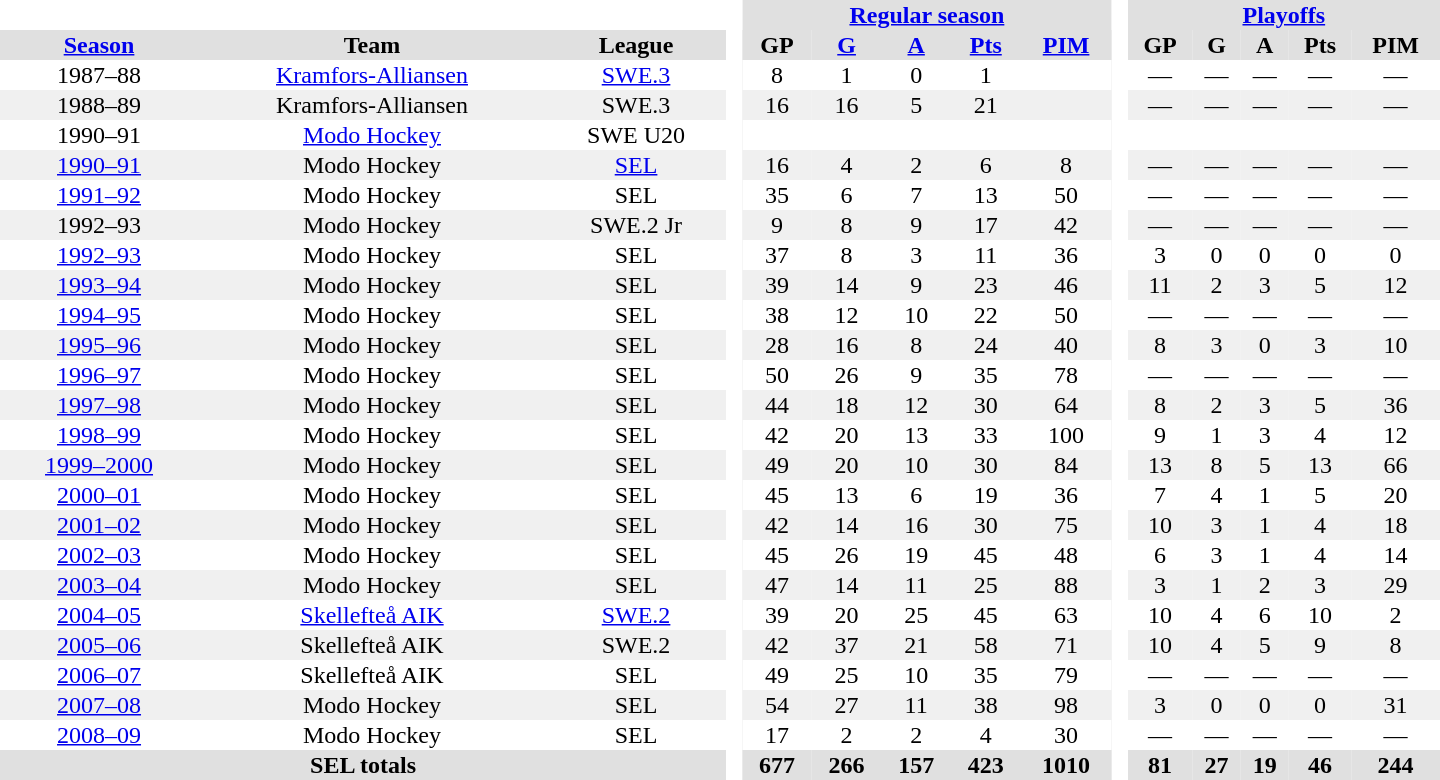<table border="0" cellpadding="1" cellspacing="0" style="text-align:center; width:60em">
<tr bgcolor="#e0e0e0">
<th colspan="3" bgcolor="#ffffff"> </th>
<th rowspan="99" bgcolor="#ffffff"> </th>
<th colspan="5"><a href='#'>Regular season</a></th>
<th rowspan="99" bgcolor="#ffffff"> </th>
<th colspan="5"><a href='#'>Playoffs</a></th>
</tr>
<tr bgcolor="#e0e0e0">
<th><a href='#'>Season</a></th>
<th>Team</th>
<th>League</th>
<th>GP</th>
<th><a href='#'>G</a></th>
<th><a href='#'>A</a></th>
<th><a href='#'>Pts</a></th>
<th><a href='#'>PIM</a></th>
<th>GP</th>
<th>G</th>
<th>A</th>
<th>Pts</th>
<th>PIM</th>
</tr>
<tr>
<td>1987–88</td>
<td><a href='#'>Kramfors-Alliansen</a></td>
<td><a href='#'>SWE.3</a></td>
<td>8</td>
<td>1</td>
<td>0</td>
<td>1</td>
<td></td>
<td>—</td>
<td>—</td>
<td>—</td>
<td>—</td>
<td>—</td>
</tr>
<tr bgcolor="#f0f0f0">
<td>1988–89</td>
<td>Kramfors-Alliansen</td>
<td>SWE.3</td>
<td>16</td>
<td>16</td>
<td>5</td>
<td>21</td>
<td></td>
<td>—</td>
<td>—</td>
<td>—</td>
<td>—</td>
<td>—</td>
</tr>
<tr>
<td>1990–91</td>
<td><a href='#'>Modo Hockey</a></td>
<td>SWE U20</td>
<td></td>
<td></td>
<td></td>
<td></td>
<td></td>
<td></td>
<td></td>
<td></td>
<td></td>
<td></td>
</tr>
<tr bgcolor="#f0f0f0">
<td><a href='#'>1990–91</a></td>
<td>Modo Hockey</td>
<td><a href='#'>SEL</a></td>
<td>16</td>
<td>4</td>
<td>2</td>
<td>6</td>
<td>8</td>
<td>—</td>
<td>—</td>
<td>—</td>
<td>—</td>
<td>—</td>
</tr>
<tr>
<td><a href='#'>1991–92</a></td>
<td>Modo Hockey</td>
<td>SEL</td>
<td>35</td>
<td>6</td>
<td>7</td>
<td>13</td>
<td>50</td>
<td>—</td>
<td>—</td>
<td>—</td>
<td>—</td>
<td>—</td>
</tr>
<tr bgcolor="#f0f0f0">
<td>1992–93</td>
<td>Modo Hockey</td>
<td>SWE.2 Jr</td>
<td>9</td>
<td>8</td>
<td>9</td>
<td>17</td>
<td>42</td>
<td>—</td>
<td>—</td>
<td>—</td>
<td>—</td>
<td>—</td>
</tr>
<tr>
<td><a href='#'>1992–93</a></td>
<td>Modo Hockey</td>
<td>SEL</td>
<td>37</td>
<td>8</td>
<td>3</td>
<td>11</td>
<td>36</td>
<td>3</td>
<td>0</td>
<td>0</td>
<td>0</td>
<td>0</td>
</tr>
<tr bgcolor="#f0f0f0">
<td><a href='#'>1993–94</a></td>
<td>Modo Hockey</td>
<td>SEL</td>
<td>39</td>
<td>14</td>
<td>9</td>
<td>23</td>
<td>46</td>
<td>11</td>
<td>2</td>
<td>3</td>
<td>5</td>
<td>12</td>
</tr>
<tr>
<td><a href='#'>1994–95</a></td>
<td>Modo Hockey</td>
<td>SEL</td>
<td>38</td>
<td>12</td>
<td>10</td>
<td>22</td>
<td>50</td>
<td>—</td>
<td>—</td>
<td>—</td>
<td>—</td>
<td>—</td>
</tr>
<tr bgcolor="#f0f0f0">
<td><a href='#'>1995–96</a></td>
<td>Modo Hockey</td>
<td>SEL</td>
<td>28</td>
<td>16</td>
<td>8</td>
<td>24</td>
<td>40</td>
<td>8</td>
<td>3</td>
<td>0</td>
<td>3</td>
<td>10</td>
</tr>
<tr>
<td><a href='#'>1996–97</a></td>
<td>Modo Hockey</td>
<td>SEL</td>
<td>50</td>
<td>26</td>
<td>9</td>
<td>35</td>
<td>78</td>
<td>—</td>
<td>—</td>
<td>—</td>
<td>—</td>
<td>—</td>
</tr>
<tr bgcolor="#f0f0f0">
<td><a href='#'>1997–98</a></td>
<td>Modo Hockey</td>
<td>SEL</td>
<td>44</td>
<td>18</td>
<td>12</td>
<td>30</td>
<td>64</td>
<td>8</td>
<td>2</td>
<td>3</td>
<td>5</td>
<td>36</td>
</tr>
<tr>
<td><a href='#'>1998–99</a></td>
<td>Modo Hockey</td>
<td>SEL</td>
<td>42</td>
<td>20</td>
<td>13</td>
<td>33</td>
<td>100</td>
<td>9</td>
<td>1</td>
<td>3</td>
<td>4</td>
<td>12</td>
</tr>
<tr bgcolor="#f0f0f0">
<td><a href='#'>1999–2000</a></td>
<td>Modo Hockey</td>
<td>SEL</td>
<td>49</td>
<td>20</td>
<td>10</td>
<td>30</td>
<td>84</td>
<td>13</td>
<td>8</td>
<td>5</td>
<td>13</td>
<td>66</td>
</tr>
<tr>
<td><a href='#'>2000–01</a></td>
<td>Modo Hockey</td>
<td>SEL</td>
<td>45</td>
<td>13</td>
<td>6</td>
<td>19</td>
<td>36</td>
<td>7</td>
<td>4</td>
<td>1</td>
<td>5</td>
<td>20</td>
</tr>
<tr bgcolor="#f0f0f0">
<td><a href='#'>2001–02</a></td>
<td>Modo Hockey</td>
<td>SEL</td>
<td>42</td>
<td>14</td>
<td>16</td>
<td>30</td>
<td>75</td>
<td>10</td>
<td>3</td>
<td>1</td>
<td>4</td>
<td>18</td>
</tr>
<tr>
<td><a href='#'>2002–03</a></td>
<td>Modo Hockey</td>
<td>SEL</td>
<td>45</td>
<td>26</td>
<td>19</td>
<td>45</td>
<td>48</td>
<td>6</td>
<td>3</td>
<td>1</td>
<td>4</td>
<td>14</td>
</tr>
<tr bgcolor="#f0f0f0">
<td><a href='#'>2003–04</a></td>
<td>Modo Hockey</td>
<td>SEL</td>
<td>47</td>
<td>14</td>
<td>11</td>
<td>25</td>
<td>88</td>
<td>3</td>
<td>1</td>
<td>2</td>
<td>3</td>
<td>29</td>
</tr>
<tr>
<td><a href='#'>2004–05</a></td>
<td><a href='#'>Skellefteå AIK</a></td>
<td><a href='#'>SWE.2</a></td>
<td>39</td>
<td>20</td>
<td>25</td>
<td>45</td>
<td>63</td>
<td>10</td>
<td>4</td>
<td>6</td>
<td>10</td>
<td>2</td>
</tr>
<tr bgcolor="#f0f0f0">
<td><a href='#'>2005–06</a></td>
<td>Skellefteå AIK</td>
<td>SWE.2</td>
<td>42</td>
<td>37</td>
<td>21</td>
<td>58</td>
<td>71</td>
<td>10</td>
<td>4</td>
<td>5</td>
<td>9</td>
<td>8</td>
</tr>
<tr>
<td><a href='#'>2006–07</a></td>
<td>Skellefteå AIK</td>
<td>SEL</td>
<td>49</td>
<td>25</td>
<td>10</td>
<td>35</td>
<td>79</td>
<td>—</td>
<td>—</td>
<td>—</td>
<td>—</td>
<td>—</td>
</tr>
<tr bgcolor="#f0f0f0">
<td><a href='#'>2007–08</a></td>
<td>Modo Hockey</td>
<td>SEL</td>
<td>54</td>
<td>27</td>
<td>11</td>
<td>38</td>
<td>98</td>
<td>3</td>
<td>0</td>
<td>0</td>
<td>0</td>
<td>31</td>
</tr>
<tr>
<td><a href='#'>2008–09</a></td>
<td>Modo Hockey</td>
<td>SEL</td>
<td>17</td>
<td>2</td>
<td>2</td>
<td>4</td>
<td>30</td>
<td>—</td>
<td>—</td>
<td>—</td>
<td>—</td>
<td>—</td>
</tr>
<tr bgcolor="#e0e0e0">
<th colspan="3">SEL totals</th>
<th>677</th>
<th>266</th>
<th>157</th>
<th>423</th>
<th>1010</th>
<th>81</th>
<th>27</th>
<th>19</th>
<th>46</th>
<th>244</th>
</tr>
</table>
